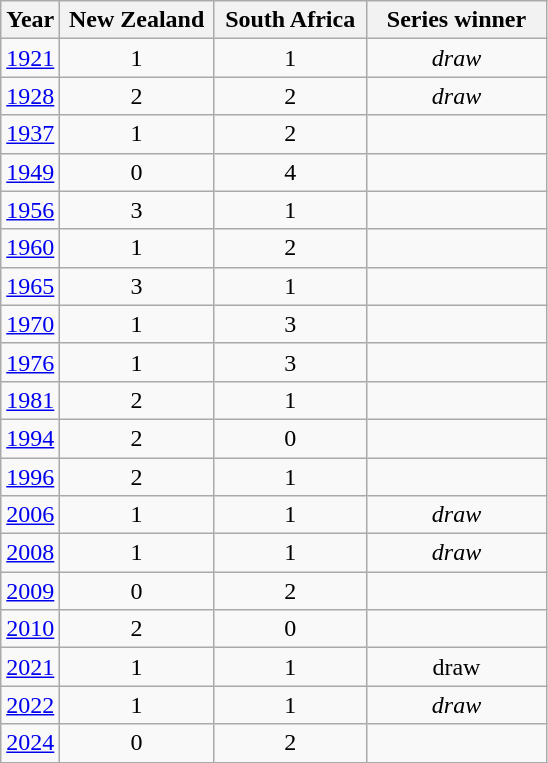<table class="wikitable">
<tr>
<th>Year</th>
<th width=95px>New Zealand</th>
<th width=95px>South Africa</th>
<th width=112px>Series winner</th>
</tr>
<tr>
<td> <a href='#'>1921</a></td>
<td align=center>1</td>
<td align=center>1</td>
<td align=center><em>draw</em></td>
</tr>
<tr>
<td> <a href='#'>1928</a></td>
<td align=center>2</td>
<td align=center>2</td>
<td align=center><em>draw</em></td>
</tr>
<tr>
<td> <a href='#'>1937</a></td>
<td align=center>1</td>
<td align=center>2</td>
<td></td>
</tr>
<tr>
<td> <a href='#'>1949</a></td>
<td align=center>0</td>
<td align=center>4</td>
<td></td>
</tr>
<tr>
<td> <a href='#'>1956</a></td>
<td align=center>3</td>
<td align=center>1</td>
<td></td>
</tr>
<tr>
<td> <a href='#'>1960</a></td>
<td align=center>1</td>
<td align=center>2</td>
<td></td>
</tr>
<tr>
<td> <a href='#'>1965</a></td>
<td align=center>3</td>
<td align=center>1</td>
<td></td>
</tr>
<tr>
<td> <a href='#'>1970</a></td>
<td align=center>1</td>
<td align=center>3</td>
<td></td>
</tr>
<tr>
<td> <a href='#'>1976</a></td>
<td align=center>1</td>
<td align=center>3</td>
<td></td>
</tr>
<tr>
<td> <a href='#'>1981</a></td>
<td align=center>2</td>
<td align=center>1</td>
<td></td>
</tr>
<tr>
<td> <a href='#'>1994</a></td>
<td align=center>2</td>
<td align=center>0</td>
<td></td>
</tr>
<tr>
<td> <a href='#'>1996</a></td>
<td align=center>2</td>
<td align=center>1</td>
<td></td>
</tr>
<tr>
<td> <a href='#'>2006</a></td>
<td align=center>1</td>
<td align=center>1</td>
<td align=center><em>draw</em></td>
</tr>
<tr>
<td> <a href='#'>2008</a></td>
<td align=center>1</td>
<td align=center>1</td>
<td align=center><em>draw</em></td>
</tr>
<tr>
<td> <a href='#'>2009</a></td>
<td align=center>0</td>
<td align=center>2</td>
<td></td>
</tr>
<tr>
<td> <a href='#'>2010</a></td>
<td align=center>2</td>
<td align=center>0</td>
<td></td>
</tr>
<tr>
<td align=center> <a href='#'>2021</a></td>
<td align=center>1</td>
<td align=center>1</td>
<td align=center>draw</td>
</tr>
<tr>
<td> <a href='#'>2022</a></td>
<td align=center>1</td>
<td align=center>1</td>
<td align=center><em>draw</em></td>
</tr>
<tr>
<td> <a href='#'>2024</a></td>
<td align=center>0</td>
<td align=center>2</td>
<td></td>
</tr>
</table>
